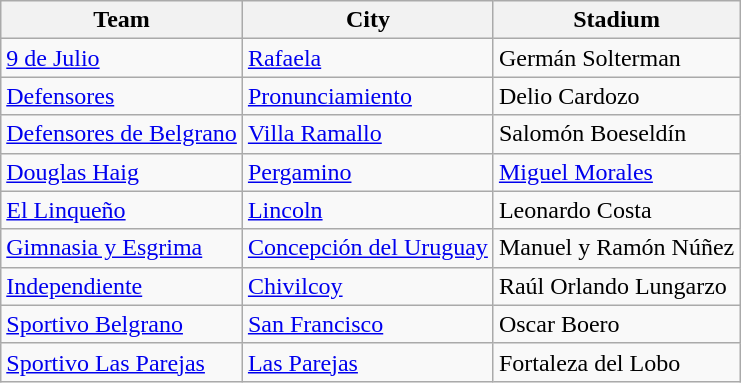<table class="wikitable sortable">
<tr>
<th>Team</th>
<th>City</th>
<th>Stadium</th>
</tr>
<tr>
<td> <a href='#'>9 de Julio</a></td>
<td><a href='#'>Rafaela</a></td>
<td>Germán Solterman</td>
</tr>
<tr>
<td> <a href='#'>Defensores</a></td>
<td><a href='#'>Pronunciamiento</a></td>
<td>Delio Cardozo</td>
</tr>
<tr>
<td> <a href='#'>Defensores de Belgrano</a></td>
<td><a href='#'>Villa Ramallo</a></td>
<td>Salomón Boeseldín</td>
</tr>
<tr>
<td> <a href='#'>Douglas Haig</a></td>
<td><a href='#'>Pergamino</a></td>
<td><a href='#'>Miguel Morales</a></td>
</tr>
<tr>
<td> <a href='#'>El Linqueño</a></td>
<td><a href='#'>Lincoln</a></td>
<td>Leonardo Costa</td>
</tr>
<tr>
<td> <a href='#'>Gimnasia y Esgrima</a></td>
<td><a href='#'>Concepción del Uruguay</a></td>
<td>Manuel y Ramón Núñez</td>
</tr>
<tr>
<td> <a href='#'>Independiente</a></td>
<td><a href='#'>Chivilcoy</a></td>
<td>Raúl Orlando Lungarzo</td>
</tr>
<tr>
<td> <a href='#'>Sportivo Belgrano</a></td>
<td><a href='#'>San Francisco</a></td>
<td>Oscar Boero</td>
</tr>
<tr>
<td> <a href='#'>Sportivo Las Parejas</a></td>
<td><a href='#'>Las Parejas</a></td>
<td>Fortaleza del Lobo</td>
</tr>
</table>
